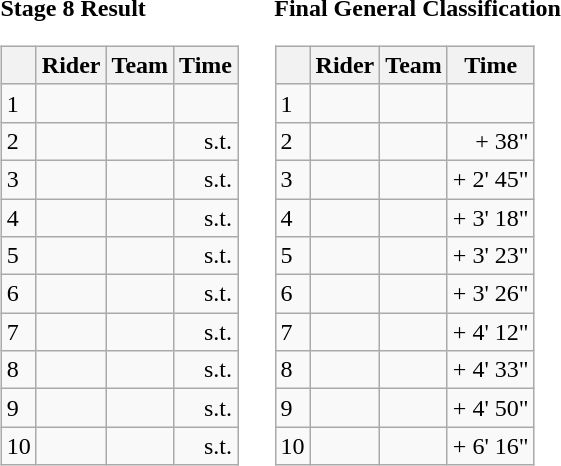<table>
<tr>
<td><strong>Stage 8 Result</strong><br><table class="wikitable">
<tr>
<th></th>
<th>Rider</th>
<th>Team</th>
<th>Time</th>
</tr>
<tr>
<td>1</td>
<td></td>
<td></td>
<td align="right"></td>
</tr>
<tr>
<td>2</td>
<td> </td>
<td></td>
<td align="right">s.t.</td>
</tr>
<tr>
<td>3</td>
<td></td>
<td></td>
<td align="right">s.t.</td>
</tr>
<tr>
<td>4</td>
<td></td>
<td></td>
<td align="right">s.t.</td>
</tr>
<tr>
<td>5</td>
<td></td>
<td></td>
<td align="right">s.t.</td>
</tr>
<tr>
<td>6</td>
<td></td>
<td></td>
<td align="right">s.t.</td>
</tr>
<tr>
<td>7</td>
<td></td>
<td></td>
<td align="right">s.t.</td>
</tr>
<tr>
<td>8</td>
<td></td>
<td></td>
<td align="right">s.t.</td>
</tr>
<tr>
<td>9</td>
<td></td>
<td></td>
<td align="right">s.t.</td>
</tr>
<tr>
<td>10</td>
<td></td>
<td></td>
<td align="right">s.t.</td>
</tr>
</table>
</td>
<td></td>
<td><strong>Final General Classification</strong><br><table class="wikitable">
<tr>
<th></th>
<th>Rider</th>
<th>Team</th>
<th>Time</th>
</tr>
<tr>
<td>1</td>
<td> </td>
<td></td>
<td align="right"></td>
</tr>
<tr>
<td>2</td>
<td></td>
<td></td>
<td align="right">+ 38"</td>
</tr>
<tr>
<td>3</td>
<td></td>
<td></td>
<td align="right">+ 2' 45"</td>
</tr>
<tr>
<td>4</td>
<td></td>
<td></td>
<td align="right">+ 3' 18"</td>
</tr>
<tr>
<td>5</td>
<td> </td>
<td></td>
<td align="right">+ 3' 23"</td>
</tr>
<tr>
<td>6</td>
<td></td>
<td></td>
<td align="right">+ 3' 26"</td>
</tr>
<tr>
<td>7</td>
<td></td>
<td></td>
<td align="right">+ 4' 12"</td>
</tr>
<tr>
<td>8</td>
<td></td>
<td></td>
<td align="right">+ 4' 33"</td>
</tr>
<tr>
<td>9</td>
<td></td>
<td></td>
<td align="right">+ 4' 50"</td>
</tr>
<tr>
<td>10</td>
<td></td>
<td></td>
<td align="right">+ 6' 16"</td>
</tr>
</table>
</td>
</tr>
</table>
